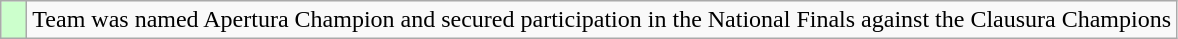<table class="wikitable" style="text-align: left;">
<tr>
<td width=10px bgcolor=#ccffcc></td>
<td>Team was named Apertura Champion and secured participation in the National Finals against the Clausura Champions</td>
</tr>
</table>
